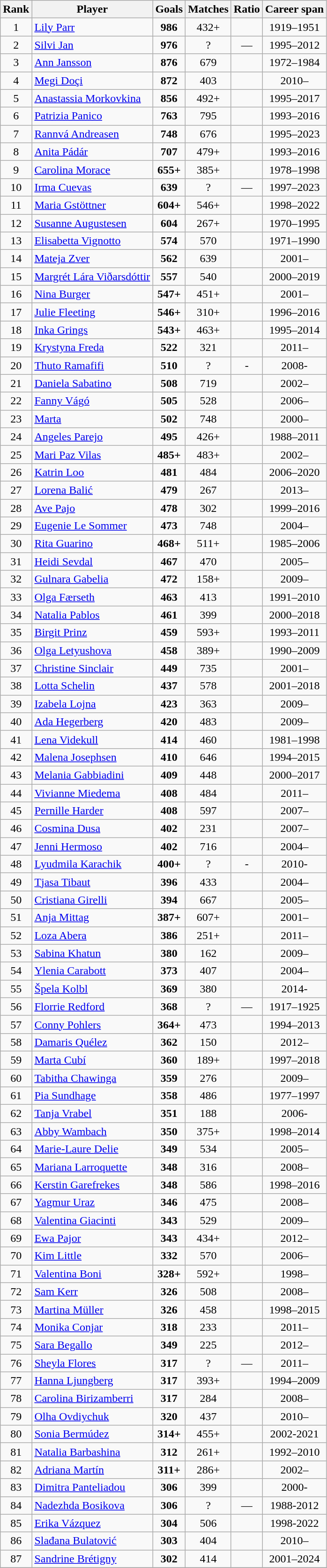<table class="wikitable sortable" style="text-align: center;">
<tr>
<th>Rank</th>
<th>Player</th>
<th>Goals</th>
<th>Matches</th>
<th>Ratio</th>
<th>Career span</th>
</tr>
<tr>
<td>1</td>
<td align="left"> <a href='#'>Lily Parr</a></td>
<td><strong>986</strong></td>
<td>432+</td>
<td></td>
<td>1919–1951</td>
</tr>
<tr>
<td>2</td>
<td align="left"> <a href='#'>Silvi Jan</a></td>
<td><strong>976</strong></td>
<td>?</td>
<td>—</td>
<td>1995–2012</td>
</tr>
<tr>
<td>3</td>
<td align="left"> <a href='#'>Ann Jansson</a></td>
<td><strong>876</strong></td>
<td>679</td>
<td></td>
<td>1972–1984</td>
</tr>
<tr>
<td>4</td>
<td align="left"> <a href='#'>Megi Doçi</a></td>
<td><strong>872</strong></td>
<td>403</td>
<td></td>
<td>2010–</td>
</tr>
<tr>
<td>5</td>
<td align="left"> <a href='#'>Anastassia Morkovkina</a></td>
<td><strong>856</strong></td>
<td>492+</td>
<td></td>
<td>1995–2017</td>
</tr>
<tr>
<td>6</td>
<td align="left"> <a href='#'>Patrizia Panico</a></td>
<td><strong>763</strong></td>
<td>795</td>
<td></td>
<td>1993–2016</td>
</tr>
<tr>
<td>7</td>
<td align="left"> <a href='#'>Rannvá Andreasen</a></td>
<td><strong>748</strong></td>
<td>676</td>
<td></td>
<td>1995–2023</td>
</tr>
<tr>
<td>8</td>
<td align="left"> <a href='#'>Anita Pádár</a></td>
<td><strong>707</strong></td>
<td>479+</td>
<td></td>
<td>1993–2016</td>
</tr>
<tr>
<td>9</td>
<td align="left"> <a href='#'>Carolina Morace</a></td>
<td><strong>655+</strong></td>
<td>385+</td>
<td></td>
<td>1978–1998</td>
</tr>
<tr>
<td>10</td>
<td align="left"> <a href='#'>Irma Cuevas</a></td>
<td><strong>639</strong></td>
<td>?</td>
<td>—</td>
<td>1997–2023</td>
</tr>
<tr>
<td>11</td>
<td align="left"> <a href='#'>Maria Gstöttner</a></td>
<td><strong>604+</strong></td>
<td>546+</td>
<td></td>
<td>1998–2022</td>
</tr>
<tr>
<td>12</td>
<td align="left"> <a href='#'>Susanne Augustesen</a></td>
<td><strong>604</strong></td>
<td>267+</td>
<td></td>
<td>1970–1995</td>
</tr>
<tr>
<td>13</td>
<td align="left"> <a href='#'>Elisabetta Vignotto</a></td>
<td><strong>574</strong></td>
<td>570</td>
<td></td>
<td>1971–1990</td>
</tr>
<tr>
<td>14</td>
<td align="left"> <a href='#'>Mateja Zver</a></td>
<td><strong>562</strong></td>
<td>639</td>
<td></td>
<td>2001–</td>
</tr>
<tr>
<td>15</td>
<td align="left"> <a href='#'>Margrét Lára Viðarsdóttir</a></td>
<td><strong>557</strong></td>
<td>540</td>
<td></td>
<td>2000–2019</td>
</tr>
<tr>
<td>16</td>
<td align="left"> <a href='#'>Nina Burger</a></td>
<td><strong>547+</strong></td>
<td>451+</td>
<td></td>
<td>2001–</td>
</tr>
<tr>
<td>17</td>
<td align="left"> <a href='#'>Julie Fleeting</a></td>
<td><strong>546+</strong></td>
<td>310+</td>
<td></td>
<td>1996–2016</td>
</tr>
<tr>
<td>18</td>
<td align="left"> <a href='#'>Inka Grings</a></td>
<td><strong>543+</strong></td>
<td>463+</td>
<td></td>
<td>1995–2014</td>
</tr>
<tr>
<td>19</td>
<td align="left"> <a href='#'>Krystyna Freda</a></td>
<td><strong>522</strong></td>
<td>321</td>
<td></td>
<td>2011–</td>
</tr>
<tr>
<td>20</td>
<td align="left"> <a href='#'>Thuto Ramafifi</a></td>
<td><strong>510</strong></td>
<td>?</td>
<td>-</td>
<td>2008-</td>
</tr>
<tr>
<td>21</td>
<td align="left"> <a href='#'>Daniela Sabatino</a></td>
<td><strong>508</strong></td>
<td>719</td>
<td></td>
<td>2002–</td>
</tr>
<tr>
<td>22</td>
<td align="left"> <a href='#'>Fanny Vágó</a></td>
<td><strong>505</strong></td>
<td>528</td>
<td></td>
<td>2006–</td>
</tr>
<tr>
<td>23</td>
<td align="left"> <a href='#'>Marta</a></td>
<td><strong>502</strong></td>
<td>748</td>
<td></td>
<td>2000–</td>
</tr>
<tr>
<td>24</td>
<td align="left"> <a href='#'>Angeles Parejo</a></td>
<td><strong>495</strong></td>
<td>426+</td>
<td></td>
<td>1988–2011</td>
</tr>
<tr>
<td>25</td>
<td align="left"> <a href='#'>Mari Paz Vilas</a></td>
<td><strong>485+</strong></td>
<td>483+</td>
<td></td>
<td>2002–</td>
</tr>
<tr>
<td>26</td>
<td align="left"> <a href='#'>Katrin Loo</a></td>
<td><strong>481</strong></td>
<td>484</td>
<td></td>
<td>2006–2020</td>
</tr>
<tr>
<td>27</td>
<td align="left"> <a href='#'>Lorena Balić</a></td>
<td><strong>479</strong></td>
<td>267</td>
<td></td>
<td>2013–</td>
</tr>
<tr>
<td>28</td>
<td align="left"> <a href='#'>Ave Pajo</a></td>
<td><strong>478</strong></td>
<td>302</td>
<td></td>
<td>1999–2016</td>
</tr>
<tr>
<td>29</td>
<td align="left"> <a href='#'>Eugenie Le Sommer</a></td>
<td><strong>473</strong></td>
<td>748</td>
<td></td>
<td>2004–</td>
</tr>
<tr>
<td>30</td>
<td align="left"> <a href='#'>Rita Guarino</a></td>
<td><strong>468+</strong></td>
<td>511+</td>
<td></td>
<td>1985–2006</td>
</tr>
<tr>
<td>31</td>
<td align="left"> <a href='#'>Heidi Sevdal</a></td>
<td><strong>467</strong></td>
<td>470</td>
<td></td>
<td>2005–</td>
</tr>
<tr>
<td>32</td>
<td align="left"> <a href='#'>Gulnara Gabelia</a></td>
<td><strong>472</strong></td>
<td>158+</td>
<td></td>
<td>2009–</td>
</tr>
<tr>
<td>33</td>
<td align="left"> <a href='#'>Olga Færseth</a></td>
<td><strong>463</strong></td>
<td>413</td>
<td></td>
<td>1991–2010</td>
</tr>
<tr>
<td>34</td>
<td align="left"> <a href='#'>Natalia Pablos</a></td>
<td><strong>461</strong></td>
<td>399</td>
<td></td>
<td>2000–2018</td>
</tr>
<tr>
<td>35</td>
<td align="left"> <a href='#'>Birgit Prinz</a></td>
<td><strong>459</strong></td>
<td>593+</td>
<td></td>
<td>1993–2011</td>
</tr>
<tr>
<td>36</td>
<td align="left"> <a href='#'>Olga Letyushova</a></td>
<td><strong>458</strong></td>
<td>389+</td>
<td></td>
<td>1990–2009</td>
</tr>
<tr>
<td>37</td>
<td align="left"> <a href='#'>Christine Sinclair</a></td>
<td><strong>449</strong></td>
<td>735</td>
<td></td>
<td>2001–</td>
</tr>
<tr>
<td>38</td>
<td align="left"> <a href='#'>Lotta Schelin</a></td>
<td><strong>437</strong></td>
<td>578</td>
<td></td>
<td>2001–2018</td>
</tr>
<tr>
<td>39</td>
<td align="left"> <a href='#'>Izabela Lojna</a></td>
<td><strong>423</strong></td>
<td>363</td>
<td></td>
<td>2009–</td>
</tr>
<tr>
<td>40</td>
<td align="left"> <a href='#'>Ada Hegerberg</a></td>
<td><strong>420</strong></td>
<td>483</td>
<td></td>
<td>2009–</td>
</tr>
<tr>
<td>41</td>
<td align="left"> <a href='#'>Lena Videkull</a></td>
<td><strong>414</strong></td>
<td>460</td>
<td></td>
<td>1981–1998</td>
</tr>
<tr>
<td>42</td>
<td align="left"> <a href='#'>Malena Josephsen</a></td>
<td><strong>410</strong></td>
<td>646</td>
<td></td>
<td>1994–2015</td>
</tr>
<tr>
<td>43</td>
<td align="left"> <a href='#'>Melania Gabbiadini</a></td>
<td><strong>409</strong></td>
<td>448</td>
<td></td>
<td>2000–2017</td>
</tr>
<tr>
<td>44</td>
<td align="left"> <a href='#'>Vivianne Miedema</a></td>
<td><strong>408</strong></td>
<td>484</td>
<td></td>
<td>2011–</td>
</tr>
<tr>
<td>45</td>
<td align="left"> <a href='#'>Pernille Harder</a></td>
<td><strong>408</strong></td>
<td>597</td>
<td></td>
<td>2007–</td>
</tr>
<tr>
<td>46</td>
<td align="left"> <a href='#'>Cosmina Dusa</a></td>
<td><strong>402</strong></td>
<td>231</td>
<td></td>
<td>2007–</td>
</tr>
<tr>
<td>47</td>
<td align="left"> <a href='#'>Jenni Hermoso</a></td>
<td><strong>402</strong></td>
<td>716</td>
<td></td>
<td>2004–</td>
</tr>
<tr>
<td>48</td>
<td align="left"> <a href='#'>Lyudmila Karachik</a></td>
<td><strong>400+</strong></td>
<td>?</td>
<td>-</td>
<td>2010-</td>
</tr>
<tr>
<td>49</td>
<td align="left"> <a href='#'>Tjasa Tibaut</a></td>
<td><strong>396</strong></td>
<td>433</td>
<td></td>
<td>2004–</td>
</tr>
<tr>
<td>50</td>
<td align="left"> <a href='#'>Cristiana Girelli </a></td>
<td><strong>394</strong></td>
<td>667</td>
<td></td>
<td>2005–</td>
</tr>
<tr>
<td>51</td>
<td align="left"> <a href='#'>Anja Mittag</a></td>
<td><strong>387+</strong></td>
<td>607+</td>
<td></td>
<td>2001–</td>
</tr>
<tr>
<td>52</td>
<td align="left"> <a href='#'>Loza Abera</a></td>
<td><strong>386</strong></td>
<td>251+</td>
<td></td>
<td>2011–</td>
</tr>
<tr>
<td>53</td>
<td align="left"> <a href='#'>Sabina Khatun</a></td>
<td><strong>380</strong></td>
<td>162</td>
<td></td>
<td>2009–</td>
</tr>
<tr>
<td>54</td>
<td align="left"> <a href='#'>Ylenia Carabott</a></td>
<td><strong>373</strong></td>
<td>407</td>
<td></td>
<td>2004–</td>
</tr>
<tr>
<td>55</td>
<td align="left"> <a href='#'>Špela Kolbl</a></td>
<td><strong>369</strong></td>
<td>380</td>
<td></td>
<td>2014-</td>
</tr>
<tr>
<td>56</td>
<td align="left"> <a href='#'>Florrie Redford</a></td>
<td><strong>368</strong></td>
<td>?</td>
<td>—</td>
<td>1917–1925</td>
</tr>
<tr>
<td>57</td>
<td align="left"> <a href='#'>Conny Pohlers</a></td>
<td><strong>364+</strong></td>
<td>473</td>
<td></td>
<td>1994–2013</td>
</tr>
<tr>
<td>58</td>
<td align="left"> <a href='#'>Damaris Quélez</a></td>
<td><strong>362</strong></td>
<td>150</td>
<td></td>
<td>2012–</td>
</tr>
<tr>
<td>59</td>
<td align="left"> <a href='#'>Marta Cubí</a></td>
<td><strong>360</strong></td>
<td>189+</td>
<td></td>
<td>1997–2018</td>
</tr>
<tr>
<td>60</td>
<td align="left"> <a href='#'>Tabitha Chawinga</a></td>
<td><strong>359</strong></td>
<td>276</td>
<td></td>
<td>2009–</td>
</tr>
<tr>
<td>61</td>
<td align="left"> <a href='#'>Pia Sundhage</a></td>
<td><strong>358</strong></td>
<td>486</td>
<td></td>
<td>1977–1997</td>
</tr>
<tr>
<td>62</td>
<td align="left"> <a href='#'>Tanja Vrabel</a></td>
<td><strong>351</strong></td>
<td>188</td>
<td></td>
<td>2006-</td>
</tr>
<tr>
<td>63</td>
<td align="left"> <a href='#'>Abby Wambach</a></td>
<td><strong>350</strong></td>
<td>375+</td>
<td></td>
<td>1998–2014</td>
</tr>
<tr>
<td>64</td>
<td align="left"> <a href='#'>Marie-Laure Delie</a></td>
<td><strong>349</strong></td>
<td>534</td>
<td></td>
<td>2005–</td>
</tr>
<tr>
<td>65</td>
<td align="left"> <a href='#'>Mariana Larroquette</a></td>
<td><strong>348</strong></td>
<td>316</td>
<td></td>
<td>2008–</td>
</tr>
<tr>
<td>66</td>
<td align="left"> <a href='#'>Kerstin Garefrekes</a></td>
<td><strong>348</strong></td>
<td>586</td>
<td></td>
<td>1998–2016</td>
</tr>
<tr>
<td>67</td>
<td align="left"> <a href='#'>Yagmur Uraz</a></td>
<td><strong>346</strong></td>
<td>475</td>
<td></td>
<td>2008–</td>
</tr>
<tr>
<td>68</td>
<td align="left"> <a href='#'>Valentina Giacinti</a></td>
<td><strong>343</strong></td>
<td>529</td>
<td></td>
<td>2009–</td>
</tr>
<tr>
<td>69</td>
<td align="left"> <a href='#'>Ewa Pajor</a></td>
<td><strong>343</strong></td>
<td>434+</td>
<td></td>
<td>2012–</td>
</tr>
<tr>
<td>70</td>
<td align="left"> <a href='#'>Kim Little</a></td>
<td><strong>332</strong></td>
<td>570</td>
<td></td>
<td>2006–</td>
</tr>
<tr>
<td>71</td>
<td align="left"> <a href='#'>Valentina Boni</a></td>
<td><strong>328+</strong></td>
<td>592+</td>
<td></td>
<td>1998–</td>
</tr>
<tr>
<td>72</td>
<td align="left"> <a href='#'>Sam Kerr</a></td>
<td><strong>326</strong></td>
<td>508</td>
<td></td>
<td>2008–</td>
</tr>
<tr>
<td>73</td>
<td align="left"> <a href='#'>Martina Müller</a></td>
<td><strong>326</strong></td>
<td>458</td>
<td></td>
<td>1998–2015</td>
</tr>
<tr>
<td>74</td>
<td align="left"> <a href='#'>Monika Conjar</a></td>
<td><strong>318</strong></td>
<td>233</td>
<td></td>
<td>2011–</td>
</tr>
<tr>
<td>75</td>
<td align="left"> <a href='#'>Sara Begallo</a></td>
<td><strong>349</strong></td>
<td>225</td>
<td></td>
<td>2012–</td>
</tr>
<tr>
<td>76</td>
<td align="left"> <a href='#'>Sheyla Flores</a></td>
<td><strong>317</strong></td>
<td>?</td>
<td>—</td>
<td>2011–</td>
</tr>
<tr>
<td>77</td>
<td align="left"> <a href='#'>Hanna Ljungberg</a></td>
<td><strong>317</strong></td>
<td>393+</td>
<td></td>
<td>1994–2009</td>
</tr>
<tr>
<td>78</td>
<td align="left"> <a href='#'>Carolina Birizamberri</a></td>
<td><strong>317</strong></td>
<td>284</td>
<td></td>
<td>2008–</td>
</tr>
<tr>
<td>79</td>
<td align="left"> <a href='#'>Olha Ovdiychuk</a></td>
<td><strong>320</strong></td>
<td>437</td>
<td></td>
<td>2010–</td>
</tr>
<tr>
<td>80</td>
<td align="left"> <a href='#'>Sonia Bermúdez</a></td>
<td><strong>314+</strong></td>
<td>455+</td>
<td></td>
<td>2002-2021</td>
</tr>
<tr>
<td>81</td>
<td align="left"> <a href='#'>Natalia Barbashina</a></td>
<td><strong>312</strong></td>
<td>261+</td>
<td></td>
<td>1992–2010</td>
</tr>
<tr>
<td>82</td>
<td align="left"> <a href='#'>Adriana Martín</a></td>
<td><strong>311+</strong></td>
<td>286+</td>
<td></td>
<td>2002–</td>
</tr>
<tr>
<td>83</td>
<td align="left"> <a href='#'>Dimitra Panteliadou</a></td>
<td><strong>306</strong></td>
<td>399</td>
<td></td>
<td>2000-</td>
</tr>
<tr>
<td>84</td>
<td align="left"> <a href='#'>Nadezhda Bosikova</a></td>
<td><strong>306</strong></td>
<td>?</td>
<td>—</td>
<td>1988-2012</td>
</tr>
<tr>
<td>85</td>
<td align="left"> <a href='#'>Erika Vázquez</a></td>
<td><strong>304</strong></td>
<td>506</td>
<td></td>
<td>1998-2022</td>
</tr>
<tr>
<td>86</td>
<td align="left"> <a href='#'>Slađana Bulatović</a></td>
<td><strong>303</strong></td>
<td>404</td>
<td></td>
<td>2010–</td>
</tr>
<tr>
<td>87</td>
<td align="left"> <a href='#'>Sandrine Brétigny</a></td>
<td><strong>302</strong></td>
<td>414</td>
<td></td>
<td>2001–2024</td>
</tr>
<tr>
</tr>
</table>
